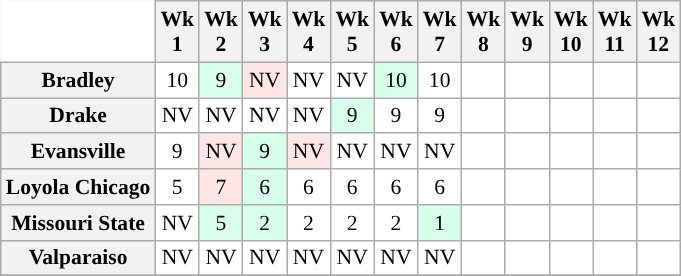<table class="wikitable" style="white-space:nowrap;font-size:90%;text-align:center;">
<tr>
<th style="background:white; border-top-style:hidden; border-left-style:hidden;"> </th>
<th>Wk<br> 1</th>
<th>Wk<br>2</th>
<th>Wk<br>3</th>
<th>Wk<br>4</th>
<th>Wk<br>5</th>
<th>Wk<br>6</th>
<th>Wk<br>7</th>
<th>Wk<br>8</th>
<th>Wk<br>9</th>
<th>Wk<br>10</th>
<th>Wk<br>11</th>
<th>Wk<br>12</th>
</tr>
<tr>
<th>Bradley</th>
<td style="background:#FFF;">10</td>
<td style="background:#d8ffeb;">9</td>
<td style="background:#ffe6e6;">NV</td>
<td style="background:#FFF;">NV</td>
<td style="background:#FFF;">NV</td>
<td style="background:#d8ffeb;">10</td>
<td style="background:#FFF;">10</td>
<td style="background:#FFF;"></td>
<td style="background:#FFF;"></td>
<td style="background:#FFF;"></td>
<td style="background:#FFF;"></td>
<td style="background:#FFF;"></td>
</tr>
<tr>
<th>Drake</th>
<td style="background:#FFF;">NV</td>
<td style="background:#FFF;">NV</td>
<td style="background:#FFF;">NV</td>
<td style="background:#FFF;">NV</td>
<td style="background:#d8ffeb;">9</td>
<td style="background:#FFF;">9</td>
<td style="background:#FFF;">9</td>
<td style="background:#FFF;"></td>
<td style="background:#FFF;"></td>
<td style="background:#FFF;"></td>
<td style="background:#FFF;"></td>
<td style="background:#FFF;"></td>
</tr>
<tr>
<th>Evansville</th>
<td style="background:#FFF;">9</td>
<td style="background:#ffe6e6;">NV</td>
<td style="background:#d8ffeb;">9</td>
<td style="background:#ffe6e6;">NV</td>
<td style="background:#FFF;">NV</td>
<td style="background:#FFF;">NV</td>
<td style="background:#FFF;">NV</td>
<td style="background:#FFF;"></td>
<td style="background:#FFF;"></td>
<td style="background:#FFF;"></td>
<td style="background:#FFF;"></td>
<td style="background:#FFF;"></td>
</tr>
<tr>
<th>Loyola Chicago</th>
<td style="background:#FFF;">5</td>
<td style="background:#ffe6e6;">7</td>
<td style="background:#d8ffeb;">6</td>
<td style="background:#FFF;">6</td>
<td style="background:#FFF;">6</td>
<td style="background:#FFF;">6</td>
<td style="background:#FFF;">6</td>
<td style="background:#FFF;"></td>
<td style="background:#FFF;"></td>
<td style="background:#FFF;"></td>
<td style="background:#FFF;"></td>
<td style="background:#FFF;"></td>
</tr>
<tr>
<th>Missouri State</th>
<td style="background:#FFF;">NV</td>
<td style="background:#d8ffeb;">5</td>
<td style="background:#d8ffeb;">2</td>
<td style="background:#FFF;">2</td>
<td style="background:#FFF;">2</td>
<td style="background:#FFF;">2</td>
<td style="background:#d8ffeb;">1</td>
<td style="background:#FFF;"></td>
<td style="background:#FFF;"></td>
<td style="background:#FFF;"></td>
<td style="background:#FFF;"></td>
<td style="background:#FFF;"></td>
</tr>
<tr>
<th>Valparaiso</th>
<td style="background:#FFF;">NV</td>
<td style="background:#FFF;">NV</td>
<td style="background:#FFF;">NV</td>
<td style="background:#FFF;">NV</td>
<td style="background:#FFF;">NV</td>
<td style="background:#FFF;">NV</td>
<td style="background:#FFF;">NV</td>
<td style="background:#FFF;"></td>
<td style="background:#FFF;"></td>
<td style="background:#FFF;"></td>
<td style="background:#FFF;"></td>
<td style="background:#FFF;"></td>
</tr>
<tr>
</tr>
</table>
